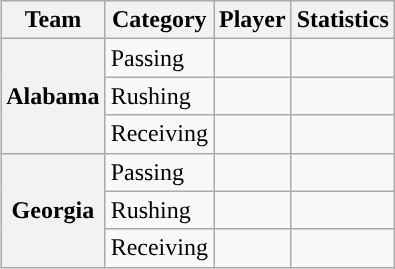<table class="wikitable" style="float:right">
<tr>
<th>Team</th>
<th>Category</th>
<th>Player</th>
<th>Statistics</th>
</tr>
<tr>
<th rowspan=3>Alabama</th>
<td>Passing</td>
<td></td>
<td></td>
</tr>
<tr>
<td>Rushing</td>
<td></td>
<td></td>
</tr>
<tr>
<td>Receiving</td>
<td></td>
<td></td>
</tr>
<tr>
<th rowspan=3>Georgia</th>
<td>Passing</td>
<td></td>
<td></td>
</tr>
<tr>
<td>Rushing</td>
<td></td>
<td></td>
</tr>
<tr>
<td>Receiving</td>
<td></td>
<td></td>
</tr>
</table>
